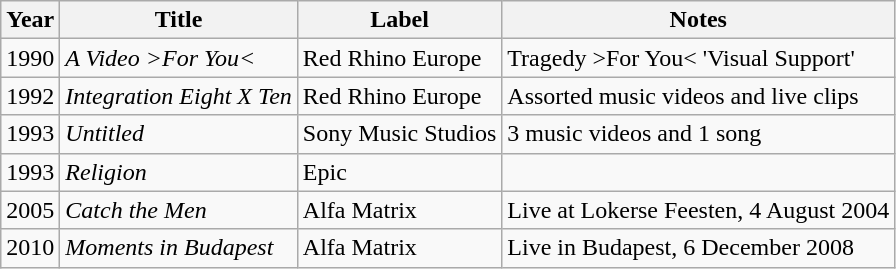<table class="wikitable">
<tr>
<th>Year</th>
<th>Title</th>
<th>Label</th>
<th>Notes</th>
</tr>
<tr>
<td>1990</td>
<td><em>A Video >For You<</em></td>
<td>Red Rhino Europe</td>
<td>Tragedy >For You< 'Visual Support'</td>
</tr>
<tr>
<td>1992</td>
<td><em>Integration Eight X Ten</em></td>
<td>Red Rhino Europe</td>
<td>Assorted music videos and live clips</td>
</tr>
<tr>
<td>1993</td>
<td><em>Untitled</em></td>
<td>Sony Music Studios</td>
<td>3 music videos and 1 song</td>
</tr>
<tr>
<td>1993</td>
<td><em>Religion</em></td>
<td>Epic</td>
<td></td>
</tr>
<tr>
<td>2005</td>
<td><em>Catch the Men</em></td>
<td>Alfa Matrix</td>
<td>Live at Lokerse Feesten, 4 August 2004</td>
</tr>
<tr>
<td>2010</td>
<td><em>Moments in Budapest</em></td>
<td>Alfa Matrix</td>
<td>Live in Budapest, 6 December 2008</td>
</tr>
</table>
